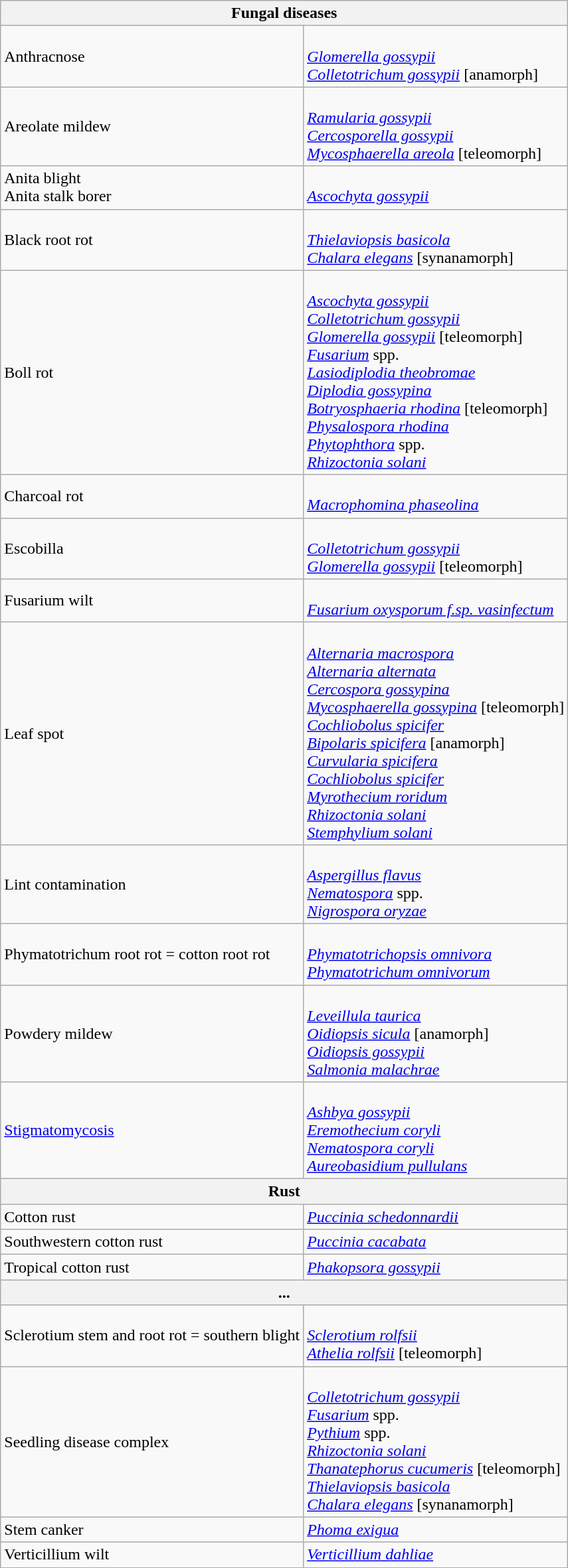<table class="wikitable" style="clear">
<tr>
<th colspan=2><strong>Fungal diseases</strong><br></th>
</tr>
<tr>
<td>Anthracnose</td>
<td><br><em><a href='#'>Glomerella gossypii</a></em><br>
<em><a href='#'>Colletotrichum gossypii</a></em> [anamorph]</td>
</tr>
<tr>
<td>Areolate mildew</td>
<td><br><em><a href='#'>Ramularia gossypii</a></em> <br>
 <em><a href='#'>Cercosporella gossypii</a></em><br>
<em><a href='#'>Mycosphaerella areola</a></em> [teleomorph]</td>
</tr>
<tr>
<td>Anita blight<br>Anita stalk borer</td>
<td><br><em><a href='#'>Ascochyta gossypii</a></em></td>
</tr>
<tr>
<td>Black root rot</td>
<td><br><em><a href='#'>Thielaviopsis basicola</a></em><br>
<em><a href='#'>Chalara elegans</a></em> [synanamorph]</td>
</tr>
<tr>
<td>Boll rot</td>
<td><br><em><a href='#'>Ascochyta gossypii</a></em><br>
<em><a href='#'>Colletotrichum gossypii</a></em><br>
<em><a href='#'>Glomerella gossypii</a></em> [teleomorph] <br>
<em><a href='#'>Fusarium</a></em> spp. <br>
<em><a href='#'>Lasiodiplodia theobromae</a></em><br>
 <em><a href='#'>Diplodia gossypina</a></em><br>
<em><a href='#'>Botryosphaeria rhodina</a></em> [teleomorph] <br>
 <em><a href='#'>Physalospora rhodina</a></em><br>
<em><a href='#'>Phytophthora</a></em> spp. <br>
<em><a href='#'>Rhizoctonia solani</a></em></td>
</tr>
<tr>
<td>Charcoal rot</td>
<td><br><em><a href='#'>Macrophomina phaseolina</a></em></td>
</tr>
<tr>
<td>Escobilla</td>
<td><br><em><a href='#'>Colletotrichum gossypii</a></em><br>
<em><a href='#'>Glomerella gossypii</a></em> [teleomorph]</td>
</tr>
<tr>
<td>Fusarium wilt</td>
<td><br><em><a href='#'>Fusarium oxysporum f.sp. vasinfectum</a></em></td>
</tr>
<tr>
<td>Leaf spot</td>
<td><br><em><a href='#'>Alternaria macrospora</a></em><br>
<em><a href='#'>Alternaria alternata</a></em><br>
<em><a href='#'>Cercospora gossypina</a></em><br>
<em><a href='#'>Mycosphaerella gossypina</a></em> [teleomorph] <br>
<em><a href='#'>Cochliobolus spicifer</a></em><br>
<em><a href='#'>Bipolaris spicifera</a></em> [anamorph] <br>
 <em><a href='#'>Curvularia spicifera</a></em> <br>
 <em><a href='#'>Cochliobolus spicifer</a></em><br>
<em><a href='#'>Myrothecium roridum</a></em><br>
<em><a href='#'>Rhizoctonia solani</a></em><br>
<em><a href='#'>Stemphylium solani</a></em></td>
</tr>
<tr>
<td>Lint contamination</td>
<td><br><em><a href='#'>Aspergillus flavus</a></em><br>
<em><a href='#'>Nematospora</a></em> spp. <br>
<em><a href='#'>Nigrospora oryzae</a></em></td>
</tr>
<tr>
<td>Phymatotrichum root rot = cotton root rot</td>
<td><br><em><a href='#'>Phymatotrichopsis omnivora</a></em> <br>
 <em><a href='#'>Phymatotrichum omnivorum</a></em></td>
</tr>
<tr>
<td>Powdery mildew</td>
<td><br><em><a href='#'>Leveillula taurica</a></em><br>
<em><a href='#'>Oidiopsis sicula</a></em> [anamorph] <br>
 <em><a href='#'>Oidiopsis gossypii</a></em><br>
<em><a href='#'>Salmonia malachrae</a></em></td>
</tr>
<tr>
<td><a href='#'>Stigmatomycosis</a></td>
<td><br><em><a href='#'>Ashbya gossypii</a></em><br>
<em><a href='#'>Eremothecium coryli</a></em> <br>
 <em><a href='#'>Nematospora coryli</a></em><br>
<em><a href='#'>Aureobasidium pullulans</a></em><br></td>
</tr>
<tr>
<th colspan=2>Rust</th>
</tr>
<tr>
<td>Cotton rust</td>
<td><em><a href='#'>Puccinia schedonnardii</a></em></td>
</tr>
<tr>
<td>Southwestern cotton rust</td>
<td><em><a href='#'>Puccinia cacabata</a></em></td>
</tr>
<tr>
<td>Tropical cotton rust</td>
<td><em><a href='#'>Phakopsora gossypii</a></em></td>
</tr>
<tr>
<th colspan=2>...</th>
</tr>
<tr>
<td>Sclerotium stem and root rot = southern blight</td>
<td><br><em><a href='#'>Sclerotium rolfsii</a></em><br>
<em><a href='#'>Athelia rolfsii</a></em> [teleomorph]</td>
</tr>
<tr>
<td>Seedling disease complex</td>
<td><br><em><a href='#'>Colletotrichum gossypii</a></em><br>
<em><a href='#'>Fusarium</a></em> spp. <br>
<em><a href='#'>Pythium</a></em> spp. <br>
<em><a href='#'>Rhizoctonia solani</a></em><br>
<em><a href='#'>Thanatephorus cucumeris</a></em> [teleomorph] <br>
<em><a href='#'>Thielaviopsis basicola</a></em><br>
<em><a href='#'>Chalara elegans</a></em> [synanamorph]</td>
</tr>
<tr>
<td>Stem canker</td>
<td><em><a href='#'>Phoma exigua</a></em></td>
</tr>
<tr>
<td>Verticillium wilt</td>
<td><em><a href='#'>Verticillium dahliae</a></em></td>
</tr>
<tr>
</tr>
</table>
